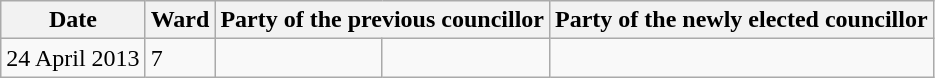<table class="wikitable">
<tr>
<th>Date</th>
<th>Ward</th>
<th colspan=2>Party of the previous councillor</th>
<th colspan=2>Party of the newly elected councillor</th>
</tr>
<tr>
<td>24 April 2013</td>
<td>7</td>
<td></td>
<td></td>
</tr>
</table>
